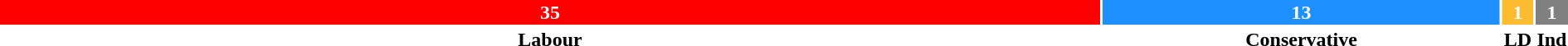<table style="width:100%; text-align:center;">
<tr style="color:white;">
<td style="background:red; width:70.59%;"><strong>35</strong></td>
<td style="background:dodgerblue; width:25.49%;"><strong>13</strong></td>
<td style="background:#FDBB30; width:1.96%;"><strong>1</strong></td>
<td style="background:grey; width:1.96%;"><strong>1</strong></td>
</tr>
<tr>
<td><span><strong>Labour</strong></span></td>
<td><span><strong>Conservative</strong></span></td>
<td><span><strong>LD</strong></span></td>
<td><span><strong>Ind</strong></span></td>
</tr>
</table>
